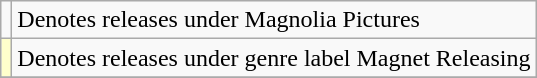<table class="wikitable">
<tr>
<td></td>
<td>Denotes releases under Magnolia Pictures</td>
</tr>
<tr>
<td style="background:#ffc;"></td>
<td>Denotes releases under genre label Magnet Releasing</td>
</tr>
<tr>
</tr>
</table>
